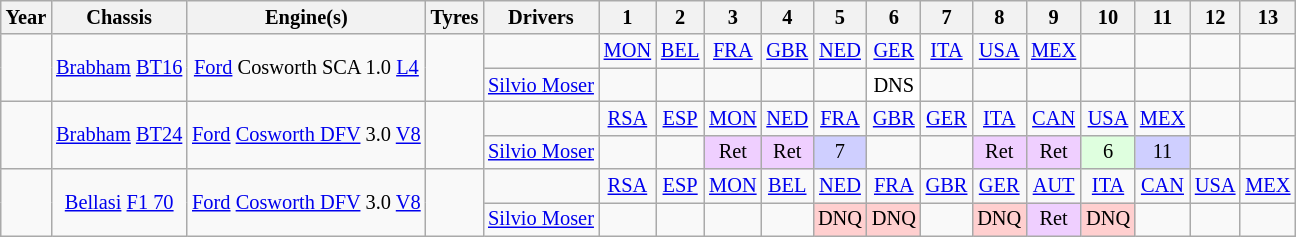<table class="wikitable" style="text-align:center; font-size:85%">
<tr>
<th>Year</th>
<th>Chassis</th>
<th>Engine(s)</th>
<th>Tyres</th>
<th>Drivers</th>
<th>1</th>
<th>2</th>
<th>3</th>
<th>4</th>
<th>5</th>
<th>6</th>
<th>7</th>
<th>8</th>
<th>9</th>
<th>10</th>
<th>11</th>
<th>12</th>
<th>13</th>
</tr>
<tr>
<td rowspan="2"></td>
<td rowspan="2"><a href='#'>Brabham</a> <a href='#'>BT16</a></td>
<td rowspan="2"><a href='#'>Ford</a> Cosworth SCA 1.0 <a href='#'>L4</a></td>
<td rowspan="2"></td>
<td></td>
<td><a href='#'>MON</a></td>
<td><a href='#'>BEL</a></td>
<td><a href='#'>FRA</a></td>
<td><a href='#'>GBR</a></td>
<td><a href='#'>NED</a></td>
<td><a href='#'>GER</a></td>
<td><a href='#'>ITA</a></td>
<td><a href='#'>USA</a></td>
<td><a href='#'>MEX</a></td>
<td></td>
<td></td>
<td></td>
<td></td>
</tr>
<tr>
<td align="left"> <a href='#'>Silvio Moser</a></td>
<td></td>
<td></td>
<td></td>
<td></td>
<td></td>
<td style="background:#ffffff;">DNS</td>
<td></td>
<td></td>
<td></td>
<td></td>
<td></td>
<td></td>
<td></td>
</tr>
<tr>
<td rowspan="2"></td>
<td rowspan="2"><a href='#'>Brabham</a> <a href='#'>BT24</a></td>
<td rowspan="2"><a href='#'>Ford</a> <a href='#'>Cosworth DFV</a> 3.0 <a href='#'>V8</a></td>
<td rowspan="2"></td>
<td></td>
<td><a href='#'>RSA</a></td>
<td><a href='#'>ESP</a></td>
<td><a href='#'>MON</a></td>
<td><a href='#'>NED</a></td>
<td><a href='#'>FRA</a></td>
<td><a href='#'>GBR</a></td>
<td><a href='#'>GER</a></td>
<td><a href='#'>ITA</a></td>
<td><a href='#'>CAN</a></td>
<td><a href='#'>USA</a></td>
<td><a href='#'>MEX</a></td>
<td></td>
<td></td>
</tr>
<tr>
<td align="left"> <a href='#'>Silvio Moser</a></td>
<td></td>
<td></td>
<td style="background:#efcfff;">Ret</td>
<td style="background:#efcfff;">Ret</td>
<td style="background:#cfcfff;">7</td>
<td></td>
<td></td>
<td style="background:#efcfff;">Ret</td>
<td style="background:#efcfff;">Ret</td>
<td style="background:#dfffdf;">6</td>
<td style="background:#cfcfff;">11</td>
<td></td>
<td></td>
</tr>
<tr>
<td rowspan="2"></td>
<td rowspan="2"><a href='#'>Bellasi</a> <a href='#'>F1 70</a></td>
<td rowspan="2"><a href='#'>Ford</a> <a href='#'>Cosworth DFV</a> 3.0 <a href='#'>V8</a></td>
<td rowspan="2"></td>
<td></td>
<td><a href='#'>RSA</a></td>
<td><a href='#'>ESP</a></td>
<td><a href='#'>MON</a></td>
<td><a href='#'>BEL</a></td>
<td><a href='#'>NED</a></td>
<td><a href='#'>FRA</a></td>
<td><a href='#'>GBR</a></td>
<td><a href='#'>GER</a></td>
<td><a href='#'>AUT</a></td>
<td><a href='#'>ITA</a></td>
<td><a href='#'>CAN</a></td>
<td><a href='#'>USA</a></td>
<td><a href='#'>MEX</a></td>
</tr>
<tr>
<td align="left"> <a href='#'>Silvio Moser</a></td>
<td></td>
<td></td>
<td></td>
<td></td>
<td style="background:#ffcfcf;">DNQ</td>
<td style="background:#ffcfcf;">DNQ</td>
<td></td>
<td style="background:#ffcfcf;">DNQ</td>
<td style="background:#efcfff;">Ret</td>
<td style="background:#ffcfcf;">DNQ</td>
<td></td>
<td></td>
<td></td>
</tr>
</table>
